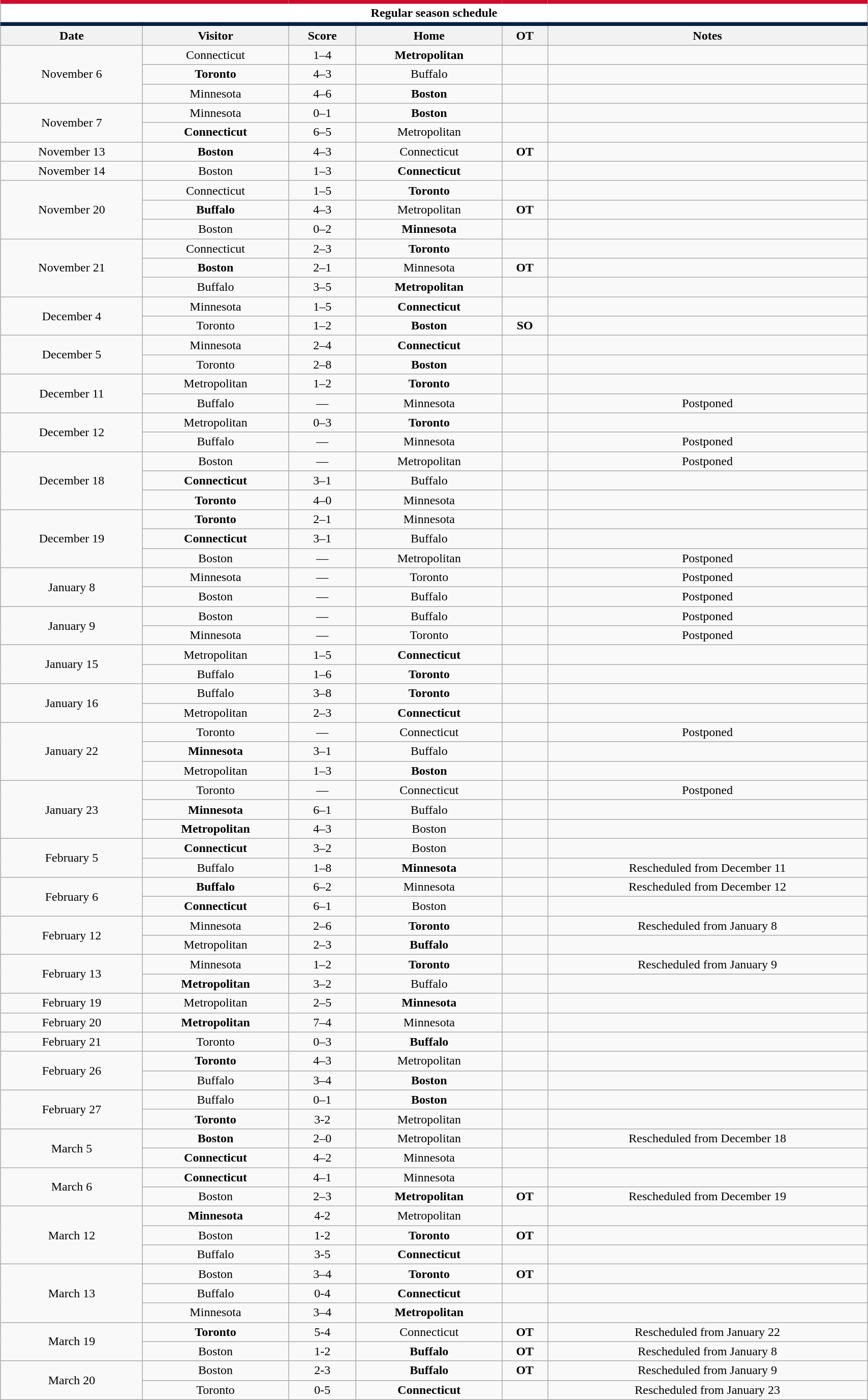<table class="wikitable toccolours" style="width:90%; clear:both; margin:1.5em auto; text-align:center;">
<tr>
<th colspan="10" style="background:#FFFFFF; border-top:#CF0A2C 5px solid; border-bottom:#041E41 5px solid;">Regular season schedule</th>
</tr>
<tr>
<th>Date</th>
<th>Visitor</th>
<th>Score</th>
<th>Home</th>
<th>OT</th>
<th>Notes</th>
</tr>
<tr>
<td rowspan=3>November 6</td>
<td>Connecticut</td>
<td>1–4</td>
<td><strong>Metropolitan</strong></td>
<td></td>
<td></td>
</tr>
<tr>
<td><strong>Toronto</strong></td>
<td>4–3</td>
<td>Buffalo</td>
<td></td>
<td></td>
</tr>
<tr>
<td>Minnesota</td>
<td>4–6</td>
<td><strong>Boston</strong></td>
<td></td>
<td></td>
</tr>
<tr>
<td rowspan=2>November 7</td>
<td>Minnesota</td>
<td>0–1</td>
<td><strong>Boston</strong></td>
<td></td>
<td></td>
</tr>
<tr>
<td><strong>Connecticut</strong></td>
<td>6–5</td>
<td>Metropolitan</td>
<td></td>
<td></td>
</tr>
<tr>
<td rowspan=1>November 13</td>
<td><strong>Boston</strong></td>
<td>4–3</td>
<td>Connecticut</td>
<td><strong>OT</strong></td>
<td></td>
</tr>
<tr>
<td rowspan=1>November 14</td>
<td>Boston</td>
<td>1–3</td>
<td><strong>Connecticut</strong></td>
<td></td>
<td></td>
</tr>
<tr>
<td rowspan=3>November 20</td>
<td>Connecticut</td>
<td>1–5</td>
<td><strong>Toronto</strong></td>
<td></td>
<td></td>
</tr>
<tr>
<td><strong>Buffalo</strong></td>
<td>4–3</td>
<td>Metropolitan</td>
<td><strong>OT</strong></td>
<td></td>
</tr>
<tr>
<td>Boston</td>
<td>0–2</td>
<td><strong>Minnesota</strong></td>
<td></td>
<td></td>
</tr>
<tr>
<td rowspan=3>November 21</td>
<td>Connecticut</td>
<td>2–3</td>
<td><strong>Toronto</strong></td>
<td></td>
<td></td>
</tr>
<tr>
<td><strong>Boston</strong></td>
<td>2–1</td>
<td>Minnesota</td>
<td><strong>OT</strong></td>
<td></td>
</tr>
<tr>
<td>Buffalo</td>
<td>3–5</td>
<td><strong>Metropolitan</strong></td>
<td></td>
<td></td>
</tr>
<tr>
<td rowspan=2>December 4</td>
<td>Minnesota</td>
<td>1–5</td>
<td><strong>Connecticut</strong></td>
<td></td>
<td></td>
</tr>
<tr>
<td>Toronto</td>
<td>1–2</td>
<td><strong>Boston</strong></td>
<td><strong>SO</strong></td>
<td></td>
</tr>
<tr>
<td rowspan=2>December 5</td>
<td>Minnesota</td>
<td>2–4</td>
<td><strong>Connecticut</strong></td>
<td></td>
<td></td>
</tr>
<tr>
<td>Toronto</td>
<td>2–8</td>
<td><strong>Boston</strong></td>
<td></td>
<td></td>
</tr>
<tr>
<td rowspan=2>December 11</td>
<td>Metropolitan</td>
<td>1–2</td>
<td><strong>Toronto</strong></td>
<td></td>
<td></td>
</tr>
<tr>
<td>Buffalo</td>
<td>—</td>
<td>Minnesota</td>
<td></td>
<td>Postponed</td>
</tr>
<tr>
<td rowspan=2>December 12</td>
<td>Metropolitan</td>
<td>0–3</td>
<td><strong>Toronto</strong></td>
<td></td>
<td></td>
</tr>
<tr>
<td>Buffalo</td>
<td>—</td>
<td>Minnesota</td>
<td></td>
<td>Postponed</td>
</tr>
<tr>
<td rowspan=3>December 18</td>
<td>Boston</td>
<td>—</td>
<td>Metropolitan</td>
<td></td>
<td>Postponed</td>
</tr>
<tr>
<td><strong>Connecticut</strong></td>
<td>3–1</td>
<td>Buffalo</td>
<td></td>
<td></td>
</tr>
<tr>
<td><strong>Toronto</strong></td>
<td>4–0</td>
<td>Minnesota</td>
<td></td>
<td></td>
</tr>
<tr>
<td rowspan=3>December 19</td>
<td><strong>Toronto</strong></td>
<td>2–1</td>
<td>Minnesota</td>
<td></td>
<td></td>
</tr>
<tr>
<td><strong>Connecticut</strong></td>
<td>3–1</td>
<td>Buffalo</td>
<td></td>
<td></td>
</tr>
<tr>
<td>Boston</td>
<td>—</td>
<td>Metropolitan</td>
<td></td>
<td>Postponed</td>
</tr>
<tr>
<td rowspan=2>January 8</td>
<td>Minnesota</td>
<td>—</td>
<td>Toronto</td>
<td></td>
<td>Postponed</td>
</tr>
<tr>
<td>Boston</td>
<td>—</td>
<td>Buffalo</td>
<td></td>
<td>Postponed</td>
</tr>
<tr>
<td rowspan=2>January 9</td>
<td>Boston</td>
<td>—</td>
<td>Buffalo</td>
<td></td>
<td>Postponed</td>
</tr>
<tr>
<td>Minnesota</td>
<td>—</td>
<td>Toronto</td>
<td></td>
<td>Postponed</td>
</tr>
<tr>
<td rowspan=2>January 15</td>
<td>Metropolitan</td>
<td>1–5</td>
<td><strong>Connecticut</strong></td>
<td></td>
<td></td>
</tr>
<tr>
<td>Buffalo</td>
<td>1–6</td>
<td><strong>Toronto</strong></td>
<td></td>
<td></td>
</tr>
<tr>
<td rowspan=2>January 16</td>
<td>Buffalo</td>
<td>3–8</td>
<td><strong>Toronto</strong></td>
<td></td>
<td></td>
</tr>
<tr>
<td>Metropolitan</td>
<td>2–3</td>
<td><strong>Connecticut</strong></td>
<td></td>
<td></td>
</tr>
<tr>
<td rowspan=3>January 22</td>
<td>Toronto</td>
<td>—</td>
<td>Connecticut</td>
<td></td>
<td>Postponed</td>
</tr>
<tr>
<td><strong>Minnesota</strong></td>
<td>3–1</td>
<td>Buffalo</td>
<td></td>
<td></td>
</tr>
<tr>
<td>Metropolitan</td>
<td>1–3</td>
<td><strong>Boston</strong></td>
<td></td>
<td></td>
</tr>
<tr>
<td rowspan=3>January 23</td>
<td>Toronto</td>
<td>—</td>
<td>Connecticut</td>
<td></td>
<td>Postponed</td>
</tr>
<tr>
<td><strong>Minnesota</strong></td>
<td>6–1</td>
<td>Buffalo</td>
<td></td>
<td></td>
</tr>
<tr>
<td><strong>Metropolitan</strong></td>
<td>4–3</td>
<td>Boston</td>
<td></td>
<td></td>
</tr>
<tr>
<td rowspan=2>February 5</td>
<td><strong>Connecticut</strong></td>
<td>3–2</td>
<td>Boston</td>
<td></td>
<td></td>
</tr>
<tr>
<td>Buffalo</td>
<td>1–8</td>
<td><strong>Minnesota</strong></td>
<td></td>
<td>Rescheduled from December 11</td>
</tr>
<tr>
<td rowspan=2>February 6</td>
<td><strong>Buffalo</strong></td>
<td>6–2</td>
<td>Minnesota</td>
<td></td>
<td>Rescheduled from December 12</td>
</tr>
<tr>
<td><strong>Connecticut</strong></td>
<td>6–1</td>
<td>Boston</td>
<td></td>
<td></td>
</tr>
<tr>
<td rowspan=2>February 12</td>
<td>Minnesota</td>
<td>2–6</td>
<td><strong>Toronto</strong></td>
<td></td>
<td>Rescheduled from January 8</td>
</tr>
<tr>
<td>Metropolitan</td>
<td>2–3</td>
<td><strong>Buffalo</strong></td>
<td></td>
<td></td>
</tr>
<tr>
<td rowspan=2>February 13</td>
<td>Minnesota</td>
<td>1–2</td>
<td><strong>Toronto</strong></td>
<td></td>
<td>Rescheduled from January 9</td>
</tr>
<tr>
<td><strong>Metropolitan</strong></td>
<td>3–2</td>
<td>Buffalo</td>
<td></td>
<td></td>
</tr>
<tr>
<td>February 19</td>
<td>Metropolitan</td>
<td>2–5</td>
<td><strong>Minnesota</strong></td>
<td></td>
<td></td>
</tr>
<tr>
<td>February 20</td>
<td><strong>Metropolitan</strong></td>
<td>7–4</td>
<td>Minnesota</td>
<td></td>
<td></td>
</tr>
<tr>
<td>February 21</td>
<td>Toronto</td>
<td>0–3</td>
<td><strong>Buffalo</strong></td>
<td></td>
<td></td>
</tr>
<tr>
<td rowspan=2>February 26</td>
<td><strong>Toronto</strong></td>
<td>4–3</td>
<td>Metropolitan</td>
<td></td>
<td></td>
</tr>
<tr>
<td>Buffalo</td>
<td>3–4</td>
<td><strong>Boston</strong></td>
<td></td>
<td></td>
</tr>
<tr>
<td rowspan=2>February 27</td>
<td>Buffalo</td>
<td>0–1</td>
<td><strong>Boston</strong></td>
<td></td>
<td></td>
</tr>
<tr>
<td><strong>Toronto</strong></td>
<td>3-2</td>
<td>Metropolitan</td>
<td></td>
<td></td>
</tr>
<tr>
<td rowspan=2>March 5</td>
<td><strong>Boston</strong></td>
<td>2–0</td>
<td>Metropolitan</td>
<td></td>
<td>Rescheduled from December 18</td>
</tr>
<tr>
<td><strong>Connecticut</strong></td>
<td>4–2</td>
<td>Minnesota</td>
<td></td>
<td></td>
</tr>
<tr>
<td rowspan=2>March 6</td>
<td><strong>Connecticut</strong></td>
<td>4–1</td>
<td>Minnesota</td>
<td></td>
<td></td>
</tr>
<tr>
<td>Boston</td>
<td>2–3</td>
<td><strong>Metropolitan</strong></td>
<td><strong>OT</strong></td>
<td>Rescheduled from December 19</td>
</tr>
<tr>
<td rowspan=3>March 12</td>
<td><strong>Minnesota</strong></td>
<td>4-2</td>
<td>Metropolitan</td>
<td></td>
<td></td>
</tr>
<tr>
<td>Boston</td>
<td>1-2</td>
<td><strong>Toronto</strong></td>
<td><strong>OT</strong></td>
<td></td>
</tr>
<tr>
<td>Buffalo</td>
<td>3-5</td>
<td><strong>Connecticut</strong></td>
<td></td>
<td></td>
</tr>
<tr>
<td rowspan=3>March 13</td>
<td>Boston</td>
<td>3–4</td>
<td><strong>Toronto</strong></td>
<td><strong>OT</strong></td>
<td></td>
</tr>
<tr>
<td>Buffalo</td>
<td>0-4</td>
<td><strong>Connecticut</strong></td>
<td></td>
<td></td>
</tr>
<tr>
<td>Minnesota</td>
<td>3–4</td>
<td><strong>Metropolitan</strong></td>
<td></td>
<td></td>
</tr>
<tr>
<td rowspan=2>March 19</td>
<td><strong>Toronto</strong></td>
<td>5-4</td>
<td>Connecticut</td>
<td><strong>OT</strong></td>
<td>Rescheduled from January 22</td>
</tr>
<tr>
<td>Boston</td>
<td>1-2</td>
<td><strong>Buffalo</strong></td>
<td><strong>OT</strong></td>
<td>Rescheduled from January 8</td>
</tr>
<tr>
<td rowspan=2>March 20</td>
<td>Boston</td>
<td>2-3</td>
<td><strong>Buffalo</strong></td>
<td><strong>OT</strong></td>
<td>Rescheduled from January 9</td>
</tr>
<tr>
<td>Toronto</td>
<td>0-5</td>
<td><strong>Connecticut</strong></td>
<td></td>
<td>Rescheduled from January 23</td>
</tr>
</table>
